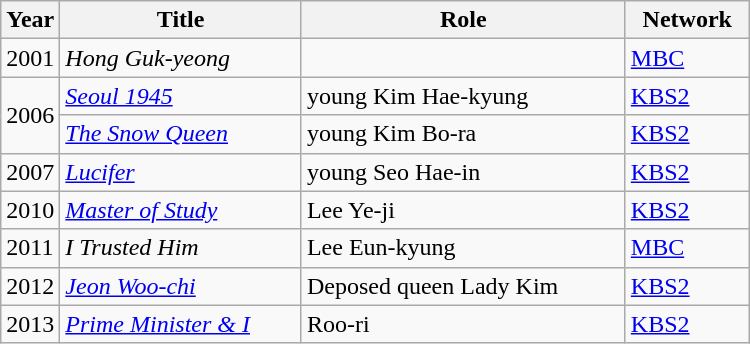<table class="wikitable" style="width:500px">
<tr>
<th width=10>Year</th>
<th>Title</th>
<th>Role</th>
<th>Network</th>
</tr>
<tr>
<td>2001</td>
<td><em>Hong Guk-yeong</em></td>
<td></td>
<td><a href='#'>MBC</a></td>
</tr>
<tr>
<td rowspan=2>2006</td>
<td><em><a href='#'>Seoul 1945</a></em></td>
<td>young Kim Hae-kyung</td>
<td><a href='#'>KBS2</a></td>
</tr>
<tr>
<td><em><a href='#'>The Snow Queen</a></em></td>
<td>young Kim Bo-ra</td>
<td><a href='#'>KBS2</a></td>
</tr>
<tr>
<td>2007</td>
<td><em><a href='#'>Lucifer</a></em></td>
<td>young Seo Hae-in</td>
<td><a href='#'>KBS2</a></td>
</tr>
<tr>
<td>2010</td>
<td><em><a href='#'>Master of Study</a></em></td>
<td>Lee Ye-ji</td>
<td><a href='#'>KBS2</a></td>
</tr>
<tr>
<td>2011</td>
<td><em>I Trusted Him</em> </td>
<td>Lee Eun-kyung</td>
<td><a href='#'>MBC</a></td>
</tr>
<tr>
<td>2012</td>
<td><em><a href='#'>Jeon Woo-chi</a></em></td>
<td>Deposed queen Lady Kim</td>
<td><a href='#'>KBS2</a></td>
</tr>
<tr>
<td>2013</td>
<td><em><a href='#'>Prime Minister & I</a></em></td>
<td>Roo-ri</td>
<td><a href='#'>KBS2</a></td>
</tr>
</table>
